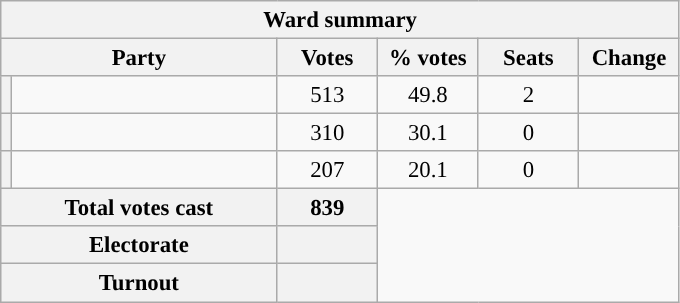<table class="wikitable" style="font-size: 95%;">
<tr>
<th colspan="6">Ward summary</th>
</tr>
<tr>
<th colspan="2">Party</th>
<th style="width: 60px">Votes</th>
<th style="width: 60px">% votes</th>
<th style="width: 60px">Seats</th>
<th style="width: 60px">Change</th>
</tr>
<tr>
<th style="background-color: "></th>
<td style="width: 170px"><a href='#'></a></td>
<td align="center">513</td>
<td align="center">49.8</td>
<td align="center">2</td>
<td align="center"></td>
</tr>
<tr>
<th style="background-color: "></th>
<td style="width: 170px"><a href='#'></a></td>
<td align="center">310</td>
<td align="center">30.1</td>
<td align="center">0</td>
<td align="center"></td>
</tr>
<tr>
<th style="background-color: "></th>
<td style="width: 170px"><a href='#'></a></td>
<td align="center">207</td>
<td align="center">20.1</td>
<td align="center">0</td>
<td align="center"></td>
</tr>
<tr style="background-color:#E9E9E9">
<th colspan="2">Total votes cast</th>
<th style="width: 60px">839</th>
</tr>
<tr style="background-color:#E9E9E9">
<th colspan="2">Electorate</th>
<th style="width: 60px"></th>
</tr>
<tr style="background-color:#E9E9E9">
<th colspan="2">Turnout</th>
<th style="width: 60px"></th>
</tr>
</table>
